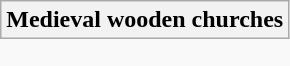<table class="wikitable collapsible " style="border:none">
<tr>
<th scope="col">Medieval wooden churches</th>
</tr>
<tr>
<td style="padding:0;border:none"><br></td>
</tr>
</table>
